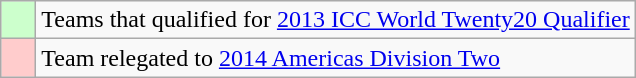<table class="wikitable">
<tr>
<td style="background:#cfc;">    </td>
<td>Teams that qualified for <a href='#'>2013 ICC World Twenty20 Qualifier</a></td>
</tr>
<tr>
<td style="background:#fcc;">    </td>
<td>Team relegated to <a href='#'>2014 Americas Division Two</a></td>
</tr>
</table>
